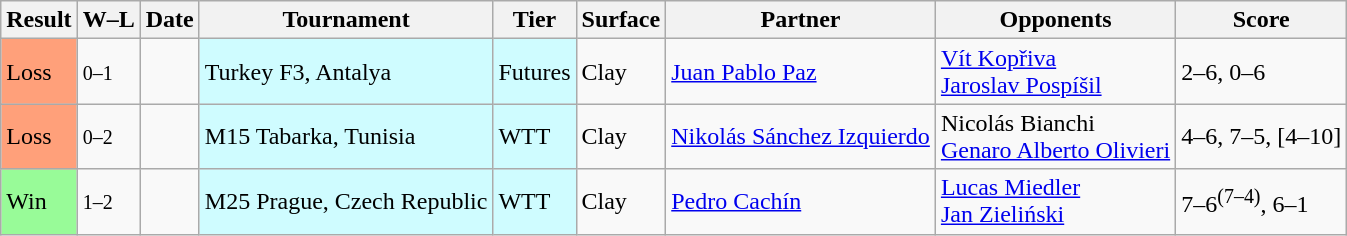<table class="sortable wikitable">
<tr>
<th>Result</th>
<th class="unsortable">W–L</th>
<th>Date</th>
<th>Tournament</th>
<th>Tier</th>
<th>Surface</th>
<th>Partner</th>
<th>Opponents</th>
<th class="unsortable">Score</th>
</tr>
<tr>
<td style="background:#ffa07a;">Loss</td>
<td><small>0–1</small></td>
<td></td>
<td style="background:#cffcff;">Turkey F3, Antalya</td>
<td style="background:#cffcff;">Futures</td>
<td>Clay</td>
<td> <a href='#'>Juan Pablo Paz</a></td>
<td> <a href='#'>Vít Kopřiva</a><br> <a href='#'>Jaroslav Pospíšil</a></td>
<td>2–6, 0–6</td>
</tr>
<tr>
<td style="background:#ffa07a;">Loss</td>
<td><small>0–2</small></td>
<td></td>
<td style="background:#cffcff;">M15 Tabarka, Tunisia</td>
<td style="background:#cffcff;">WTT</td>
<td>Clay</td>
<td> <a href='#'>Nikolás Sánchez Izquierdo</a></td>
<td> Nicolás Bianchi<br> <a href='#'>Genaro Alberto Olivieri</a></td>
<td>4–6, 7–5, [4–10]</td>
</tr>
<tr>
<td style="background:#98fb98;">Win</td>
<td><small>1–2</small></td>
<td></td>
<td style="background:#cffcff;">M25 Prague, Czech Republic</td>
<td style="background:#cffcff;">WTT</td>
<td>Clay</td>
<td> <a href='#'>Pedro Cachín</a></td>
<td> <a href='#'>Lucas Miedler</a><br> <a href='#'>Jan Zieliński</a></td>
<td>7–6<sup>(7–4)</sup>, 6–1</td>
</tr>
</table>
